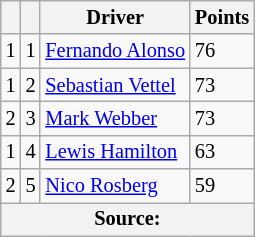<table class="wikitable" style="font-size: 85%;">
<tr>
<th></th>
<th></th>
<th>Driver</th>
<th>Points</th>
</tr>
<tr>
<td align="left"> 1</td>
<td align="center">1</td>
<td> <a href='#'>Fernando Alonso</a></td>
<td align="left">76</td>
</tr>
<tr>
<td align="left"> 1</td>
<td align="center">2</td>
<td> <a href='#'>Sebastian Vettel</a></td>
<td align="left">73</td>
</tr>
<tr>
<td align="left"> 2</td>
<td align="center">3</td>
<td> <a href='#'>Mark Webber</a></td>
<td align="left">73</td>
</tr>
<tr>
<td align="left"> 1</td>
<td align="center">4</td>
<td> <a href='#'>Lewis Hamilton</a></td>
<td align="left">63</td>
</tr>
<tr>
<td align="left"> 2</td>
<td align="center">5</td>
<td> <a href='#'>Nico Rosberg</a></td>
<td align="left">59</td>
</tr>
<tr>
<th colspan=4>Source: </th>
</tr>
</table>
